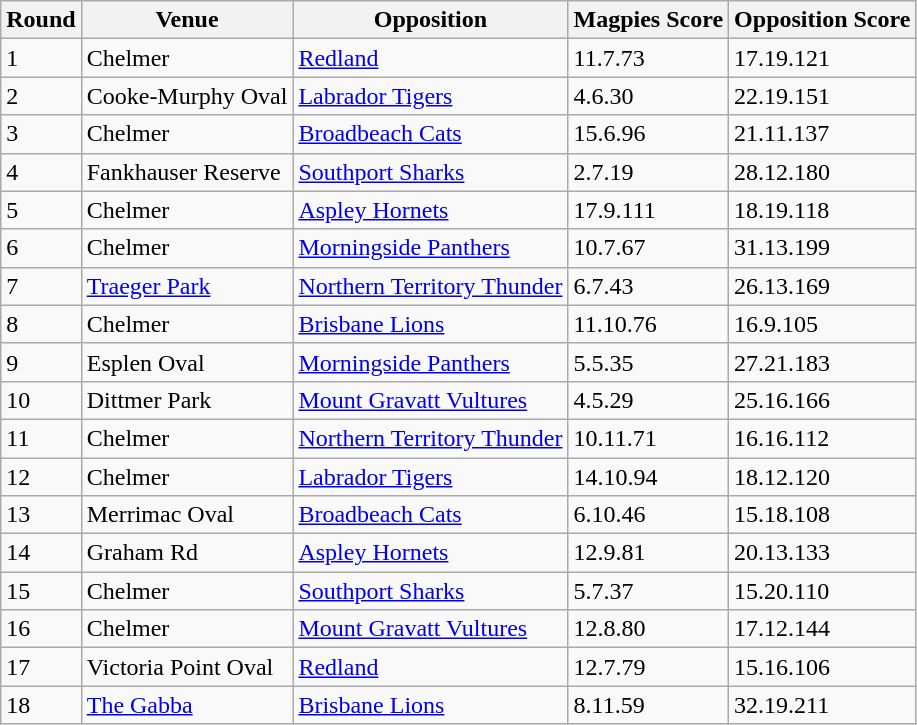<table class="wikitable" border="1">
<tr>
<th>Round</th>
<th>Venue</th>
<th>Opposition</th>
<th>Magpies Score</th>
<th>Opposition Score</th>
</tr>
<tr>
<td>1</td>
<td>Chelmer</td>
<td><a href='#'>Redland</a></td>
<td>11.7.73</td>
<td>17.19.121</td>
</tr>
<tr>
<td>2</td>
<td>Cooke-Murphy Oval</td>
<td><a href='#'>Labrador Tigers</a></td>
<td>4.6.30</td>
<td>22.19.151</td>
</tr>
<tr>
<td>3</td>
<td>Chelmer</td>
<td><a href='#'>Broadbeach Cats</a></td>
<td>15.6.96</td>
<td>21.11.137</td>
</tr>
<tr>
<td>4</td>
<td>Fankhauser Reserve</td>
<td><a href='#'>Southport Sharks</a></td>
<td>2.7.19</td>
<td>28.12.180</td>
</tr>
<tr>
<td>5</td>
<td>Chelmer</td>
<td><a href='#'>Aspley Hornets</a></td>
<td>17.9.111</td>
<td>18.19.118</td>
</tr>
<tr>
<td>6</td>
<td>Chelmer</td>
<td><a href='#'>Morningside Panthers</a></td>
<td>10.7.67</td>
<td>31.13.199</td>
</tr>
<tr>
<td>7</td>
<td><a href='#'>Traeger Park</a></td>
<td><a href='#'>Northern Territory Thunder</a></td>
<td>6.7.43</td>
<td>26.13.169</td>
</tr>
<tr>
<td>8</td>
<td>Chelmer</td>
<td><a href='#'>Brisbane Lions</a></td>
<td>11.10.76</td>
<td>16.9.105</td>
</tr>
<tr>
<td>9</td>
<td>Esplen Oval</td>
<td><a href='#'>Morningside Panthers</a></td>
<td>5.5.35</td>
<td>27.21.183</td>
</tr>
<tr>
<td>10</td>
<td>Dittmer Park</td>
<td><a href='#'>Mount Gravatt Vultures</a></td>
<td>4.5.29</td>
<td>25.16.166</td>
</tr>
<tr>
<td>11</td>
<td>Chelmer</td>
<td><a href='#'>Northern Territory Thunder</a></td>
<td>10.11.71</td>
<td>16.16.112</td>
</tr>
<tr>
<td>12</td>
<td>Chelmer</td>
<td><a href='#'>Labrador Tigers</a></td>
<td>14.10.94</td>
<td>18.12.120</td>
</tr>
<tr>
<td>13</td>
<td>Merrimac Oval</td>
<td><a href='#'>Broadbeach Cats</a></td>
<td>6.10.46</td>
<td>15.18.108</td>
</tr>
<tr>
<td>14</td>
<td>Graham Rd</td>
<td><a href='#'>Aspley Hornets</a></td>
<td>12.9.81</td>
<td>20.13.133</td>
</tr>
<tr>
<td>15</td>
<td>Chelmer</td>
<td><a href='#'>Southport Sharks</a></td>
<td>5.7.37</td>
<td>15.20.110</td>
</tr>
<tr>
<td>16</td>
<td>Chelmer</td>
<td><a href='#'>Mount Gravatt Vultures</a></td>
<td>12.8.80</td>
<td>17.12.144</td>
</tr>
<tr>
<td>17</td>
<td>Victoria Point Oval</td>
<td><a href='#'>Redland</a></td>
<td>12.7.79</td>
<td>15.16.106</td>
</tr>
<tr>
<td>18</td>
<td><a href='#'>The Gabba</a></td>
<td><a href='#'>Brisbane Lions</a></td>
<td>8.11.59</td>
<td>32.19.211</td>
</tr>
</table>
